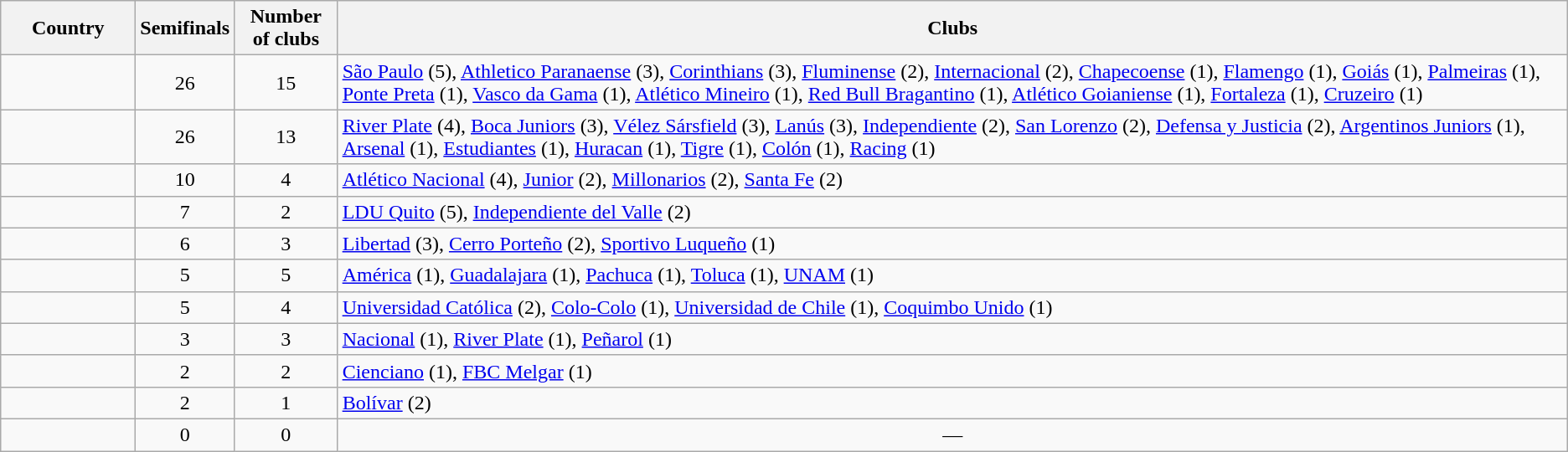<table class="wikitable plainrowheaders sortable">
<tr>
<th width=100>Country</th>
<th width=50>Semifinals</th>
<th width=75>Number<br>of clubs</th>
<th>Clubs</th>
</tr>
<tr>
<td></td>
<td align=center>26</td>
<td align=center>15</td>
<td><a href='#'>São Paulo</a> (5), <a href='#'>Athletico Paranaense</a> (3), <a href='#'>Corinthians</a> (3), <a href='#'>Fluminense</a> (2), <a href='#'>Internacional</a> (2), <a href='#'>Chapecoense</a> (1), <a href='#'>Flamengo</a> (1), <a href='#'>Goiás</a> (1), <a href='#'>Palmeiras</a> (1), <a href='#'>Ponte Preta</a> (1), <a href='#'>Vasco da Gama</a> (1), <a href='#'>Atlético Mineiro</a> (1), <a href='#'>Red Bull Bragantino</a> (1), <a href='#'>Atlético Goianiense</a> (1), <a href='#'>Fortaleza</a> (1), <a href='#'>Cruzeiro</a> (1)</td>
</tr>
<tr>
<td></td>
<td align=center>26</td>
<td align=center>13</td>
<td><a href='#'>River Plate</a> (4), <a href='#'>Boca Juniors</a> (3), <a href='#'>Vélez Sársfield</a> (3), <a href='#'>Lanús</a> (3), <a href='#'>Independiente</a> (2), <a href='#'>San Lorenzo</a> (2), <a href='#'>Defensa y Justicia</a> (2), <a href='#'>Argentinos Juniors</a> (1), <a href='#'>Arsenal</a> (1), <a href='#'>Estudiantes</a> (1), <a href='#'>Huracan</a> (1), <a href='#'>Tigre</a> (1), <a href='#'>Colón</a> (1), <a href='#'>Racing</a> (1)</td>
</tr>
<tr>
<td></td>
<td align=center>10</td>
<td align=center>4</td>
<td><a href='#'>Atlético Nacional</a> (4), <a href='#'>Junior</a> (2), <a href='#'>Millonarios</a> (2), <a href='#'>Santa Fe</a> (2)</td>
</tr>
<tr>
<td></td>
<td align=center>7</td>
<td align=center>2</td>
<td><a href='#'>LDU Quito</a> (5), <a href='#'>Independiente del Valle</a> (2)</td>
</tr>
<tr>
<td></td>
<td align=center>6</td>
<td align=center>3</td>
<td><a href='#'>Libertad</a> (3), <a href='#'>Cerro Porteño</a> (2), <a href='#'>Sportivo Luqueño</a> (1)</td>
</tr>
<tr>
<td></td>
<td align=center>5</td>
<td align=center>5</td>
<td><a href='#'>América</a> (1), <a href='#'>Guadalajara</a> (1), <a href='#'>Pachuca</a> (1), <a href='#'>Toluca</a> (1), <a href='#'>UNAM</a> (1)</td>
</tr>
<tr>
<td></td>
<td align=center>5</td>
<td align=center>4</td>
<td><a href='#'>Universidad Católica</a> (2), <a href='#'>Colo-Colo</a> (1), <a href='#'>Universidad de Chile</a> (1), <a href='#'>Coquimbo Unido</a> (1)</td>
</tr>
<tr>
<td></td>
<td align=center>3</td>
<td align=center>3</td>
<td><a href='#'>Nacional</a> (1), <a href='#'>River Plate</a> (1), <a href='#'>Peñarol</a> (1)</td>
</tr>
<tr>
<td></td>
<td align=center>2</td>
<td align=center>2</td>
<td><a href='#'>Cienciano</a> (1), <a href='#'>FBC Melgar</a> (1)</td>
</tr>
<tr>
<td></td>
<td align=center>2</td>
<td align=center>1</td>
<td><a href='#'>Bolívar</a> (2)</td>
</tr>
<tr>
<td></td>
<td align=center>0</td>
<td align=center>0</td>
<td style="text-align:center;">—</td>
</tr>
</table>
